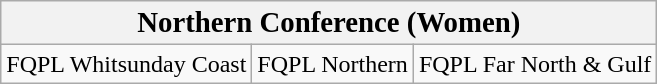<table class="wikitable" style="text-align: center;  width="100%;">
<tr>
<th colspan="3"> <strong><big>Northern Conference (Women)</big></strong></th>
</tr>
<tr>
<td>FQPL Whitsunday Coast</td>
<td>FQPL Northern</td>
<td>FQPL Far North & Gulf</td>
</tr>
</table>
